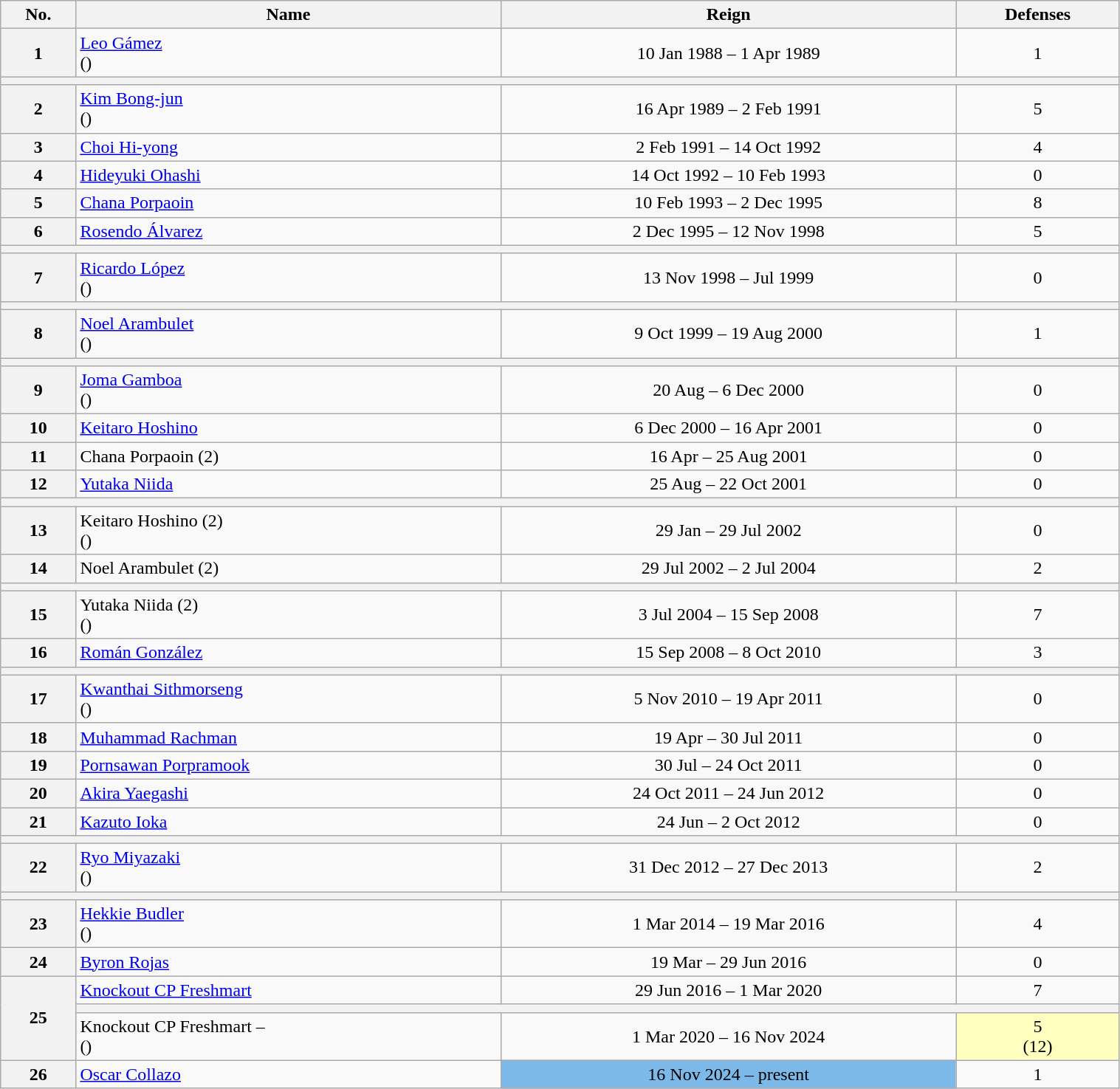<table class="wikitable sortable" style="width:80%">
<tr>
<th>No.</th>
<th>Name</th>
<th>Reign</th>
<th>Defenses</th>
</tr>
<tr align=center>
<th>1</th>
<td align=left><a href='#'>Leo Gámez</a><br>()</td>
<td>10 Jan 1988 – 1 Apr 1989</td>
<td>1</td>
</tr>
<tr align=center>
<th colspan=4></th>
</tr>
<tr align=center>
<th>2</th>
<td align=left><a href='#'>Kim Bong-jun</a><br>()</td>
<td>16 Apr 1989 – 2 Feb 1991</td>
<td>5</td>
</tr>
<tr align=center>
<th>3</th>
<td align=left><a href='#'>Choi Hi-yong</a></td>
<td>2 Feb 1991 – 14 Oct 1992</td>
<td>4</td>
</tr>
<tr align=center>
<th>4</th>
<td align=left><a href='#'>Hideyuki Ohashi</a></td>
<td>14 Oct 1992 – 10 Feb 1993</td>
<td>0</td>
</tr>
<tr align=center>
<th>5</th>
<td align=left><a href='#'>Chana Porpaoin</a></td>
<td>10 Feb 1993 – 2 Dec 1995</td>
<td>8</td>
</tr>
<tr align=center>
<th>6</th>
<td align=left><a href='#'>Rosendo Álvarez</a></td>
<td>2 Dec 1995 – 12 Nov 1998</td>
<td>5</td>
</tr>
<tr align=center>
<th colspan=4></th>
</tr>
<tr align=center>
<th>7</th>
<td align=left><a href='#'>Ricardo López</a><br>()</td>
<td>13 Nov 1998 – Jul 1999</td>
<td>0</td>
</tr>
<tr align=center>
<th colspan=4></th>
</tr>
<tr align=center>
<th>8</th>
<td align=left><a href='#'>Noel Arambulet</a><br>()</td>
<td>9 Oct 1999 – 19 Aug 2000</td>
<td>1</td>
</tr>
<tr align=center>
<th colspan=4></th>
</tr>
<tr align=center>
<th>9</th>
<td align=left><a href='#'>Joma Gamboa</a><br>()</td>
<td>20 Aug – 6 Dec 2000</td>
<td>0</td>
</tr>
<tr align=center>
<th>10</th>
<td align=left><a href='#'>Keitaro Hoshino</a></td>
<td>6 Dec 2000 – 16 Apr 2001</td>
<td>0</td>
</tr>
<tr align=center>
<th>11</th>
<td align=left>Chana Porpaoin (2)</td>
<td>16 Apr – 25 Aug 2001</td>
<td>0</td>
</tr>
<tr align=center>
<th>12</th>
<td align=left><a href='#'>Yutaka Niida</a></td>
<td>25 Aug – 22 Oct 2001</td>
<td>0</td>
</tr>
<tr align=center>
<th colspan=4></th>
</tr>
<tr align=center>
<th>13</th>
<td align=left>Keitaro Hoshino (2)<br>()</td>
<td>29 Jan – 29 Jul 2002</td>
<td>0</td>
</tr>
<tr align=center>
<th>14</th>
<td align=left>Noel Arambulet (2)</td>
<td>29 Jul 2002 – 2 Jul 2004</td>
<td>2</td>
</tr>
<tr align=center>
<th colspan=4></th>
</tr>
<tr align=center>
<th>15</th>
<td align=left>Yutaka Niida (2)<br>()</td>
<td>3 Jul 2004 – 15 Sep 2008</td>
<td>7</td>
</tr>
<tr align=center>
<th>16</th>
<td align=left><a href='#'>Román González</a></td>
<td>15 Sep 2008 – 8 Oct 2010</td>
<td>3</td>
</tr>
<tr align=center>
<th colspan=4></th>
</tr>
<tr align=center>
<th>17</th>
<td align=left><a href='#'>Kwanthai Sithmorseng</a><br>()</td>
<td>5 Nov 2010 – 19 Apr 2011</td>
<td>0</td>
</tr>
<tr align=center>
<th>18</th>
<td align=left><a href='#'>Muhammad Rachman</a></td>
<td>19 Apr – 30 Jul 2011</td>
<td>0</td>
</tr>
<tr align=center>
<th>19</th>
<td align=left><a href='#'>Pornsawan Porpramook</a></td>
<td>30 Jul – 24 Oct 2011</td>
<td>0</td>
</tr>
<tr align=center>
<th>20</th>
<td align=left><a href='#'>Akira Yaegashi</a></td>
<td>24 Oct 2011 – 24 Jun 2012</td>
<td>0</td>
</tr>
<tr align=center>
<th>21</th>
<td align=left><a href='#'>Kazuto Ioka</a></td>
<td>24 Jun – 2 Oct 2012</td>
<td>0</td>
</tr>
<tr align=center>
<th colspan=4></th>
</tr>
<tr align=center>
<th>22</th>
<td align=left><a href='#'>Ryo Miyazaki</a><br>()</td>
<td>31 Dec 2012 – 27 Dec 2013</td>
<td>2</td>
</tr>
<tr align=center>
<th colspan=4></th>
</tr>
<tr align=center>
<th>23</th>
<td align=left><a href='#'>Hekkie Budler</a><br>()</td>
<td>1 Mar 2014 – 19 Mar 2016</td>
<td>4</td>
</tr>
<tr align=center>
<th>24</th>
<td align=left><a href='#'>Byron Rojas</a></td>
<td>19 Mar – 29 Jun 2016</td>
<td>0</td>
</tr>
<tr align=center>
<th rowspan=3>25</th>
<td align=left><a href='#'>Knockout CP Freshmart</a></td>
<td>29 Jun 2016 – 1 Mar 2020</td>
<td>7</td>
</tr>
<tr align=center>
<th colspan=3></th>
</tr>
<tr align=center>
<td align=left>Knockout CP Freshmart – <br> ()</td>
<td>1 Mar 2020 – 16 Nov 2024</td>
<td style="background:#ffffbf;">5<br>(12)</td>
</tr>
<tr align=center>
<th>26</th>
<td align=left><a href='#'>Oscar Collazo</a></td>
<td style="background:#7CB9E8;">16 Nov 2024 – present</td>
<td>1</td>
</tr>
</table>
